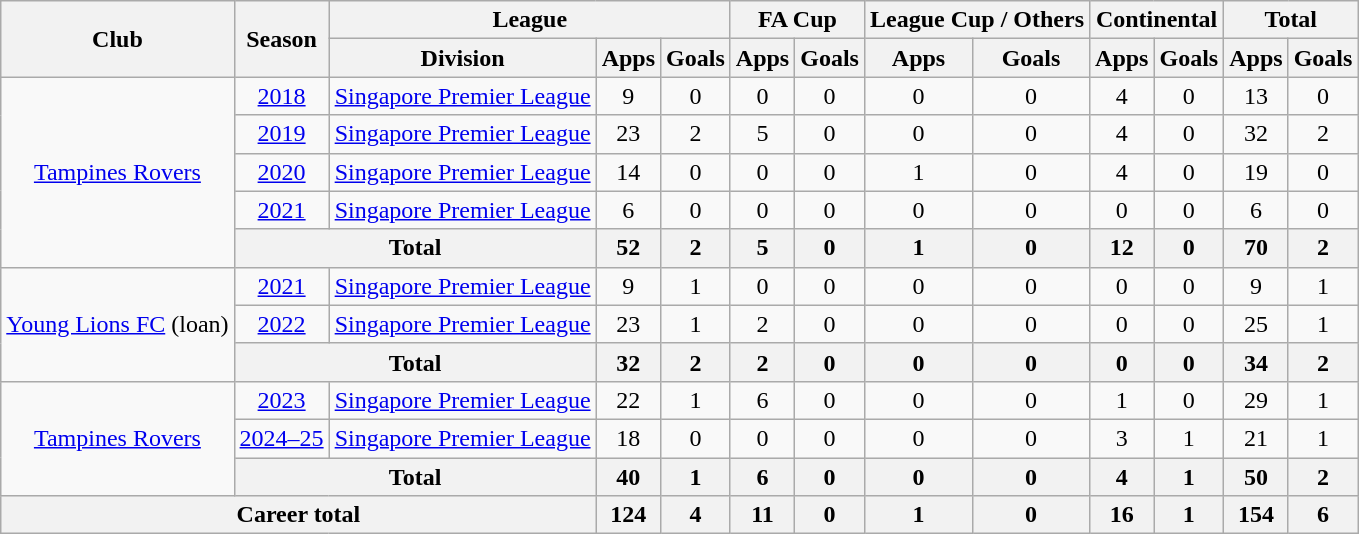<table class="wikitable" style="text-align: center">
<tr>
<th rowspan="2">Club</th>
<th rowspan="2">Season</th>
<th colspan="3">League</th>
<th colspan="2">FA Cup</th>
<th colspan="2">League Cup / Others</th>
<th colspan="2">Continental</th>
<th colspan="2">Total</th>
</tr>
<tr>
<th>Division</th>
<th>Apps</th>
<th>Goals</th>
<th>Apps</th>
<th>Goals</th>
<th>Apps</th>
<th>Goals</th>
<th>Apps</th>
<th>Goals</th>
<th>Apps</th>
<th>Goals</th>
</tr>
<tr>
<td rowspan="5"><a href='#'>Tampines Rovers</a></td>
<td><a href='#'>2018</a></td>
<td><a href='#'>Singapore Premier League</a></td>
<td>9</td>
<td>0</td>
<td>0</td>
<td>0</td>
<td>0</td>
<td>0</td>
<td>4</td>
<td>0</td>
<td>13</td>
<td>0</td>
</tr>
<tr>
<td><a href='#'>2019</a></td>
<td><a href='#'>Singapore Premier League</a></td>
<td>23</td>
<td>2</td>
<td>5</td>
<td>0</td>
<td>0</td>
<td>0</td>
<td>4</td>
<td>0</td>
<td>32</td>
<td>2</td>
</tr>
<tr>
<td><a href='#'>2020</a></td>
<td><a href='#'>Singapore Premier League</a></td>
<td>14</td>
<td>0</td>
<td>0</td>
<td>0</td>
<td>1</td>
<td>0</td>
<td>4</td>
<td>0</td>
<td>19</td>
<td>0</td>
</tr>
<tr>
<td><a href='#'>2021</a></td>
<td><a href='#'>Singapore Premier League</a></td>
<td>6</td>
<td>0</td>
<td>0</td>
<td>0</td>
<td>0</td>
<td>0</td>
<td>0</td>
<td>0</td>
<td>6</td>
<td>0</td>
</tr>
<tr>
<th colspan=2>Total</th>
<th>52</th>
<th>2</th>
<th>5</th>
<th>0</th>
<th>1</th>
<th>0</th>
<th>12</th>
<th>0</th>
<th>70</th>
<th>2</th>
</tr>
<tr>
<td rowspan="3"><a href='#'>Young Lions FC</a> (loan)</td>
<td><a href='#'>2021</a></td>
<td><a href='#'>Singapore Premier League</a></td>
<td>9</td>
<td>1</td>
<td>0</td>
<td>0</td>
<td>0</td>
<td>0</td>
<td>0</td>
<td>0</td>
<td>9</td>
<td>1</td>
</tr>
<tr>
<td><a href='#'>2022</a></td>
<td><a href='#'>Singapore Premier League</a></td>
<td>23</td>
<td>1</td>
<td>2</td>
<td>0</td>
<td>0</td>
<td>0</td>
<td>0</td>
<td>0</td>
<td>25</td>
<td>1</td>
</tr>
<tr>
<th colspan=2>Total</th>
<th>32</th>
<th>2</th>
<th>2</th>
<th>0</th>
<th>0</th>
<th>0</th>
<th>0</th>
<th>0</th>
<th>34</th>
<th>2</th>
</tr>
<tr>
<td rowspan="3"><a href='#'>Tampines Rovers</a></td>
<td><a href='#'>2023</a></td>
<td><a href='#'>Singapore Premier League</a></td>
<td>22</td>
<td>1</td>
<td>6</td>
<td>0</td>
<td>0</td>
<td>0</td>
<td>1</td>
<td>0</td>
<td>29</td>
<td>1</td>
</tr>
<tr>
<td><a href='#'>2024–25</a></td>
<td><a href='#'>Singapore Premier League</a></td>
<td>18</td>
<td>0</td>
<td>0</td>
<td>0</td>
<td>0</td>
<td>0</td>
<td>3</td>
<td>1</td>
<td>21</td>
<td>1</td>
</tr>
<tr>
<th colspan=2>Total</th>
<th>40</th>
<th>1</th>
<th>6</th>
<th>0</th>
<th>0</th>
<th>0</th>
<th>4</th>
<th>1</th>
<th>50</th>
<th>2</th>
</tr>
<tr>
<th colspan=3>Career total</th>
<th>124</th>
<th>4</th>
<th>11</th>
<th>0</th>
<th>1</th>
<th>0</th>
<th>16</th>
<th>1</th>
<th>154</th>
<th>6</th>
</tr>
</table>
